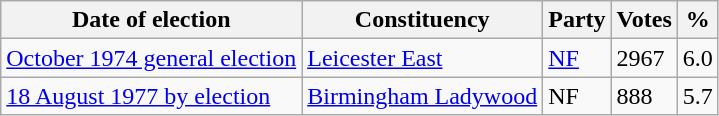<table class="wikitable">
<tr>
<th>Date of election</th>
<th>Constituency</th>
<th>Party</th>
<th>Votes</th>
<th>%</th>
</tr>
<tr>
<td><a href='#'>October 1974 general election</a></td>
<td><a href='#'>Leicester East</a></td>
<td><a href='#'>NF</a></td>
<td>2967</td>
<td>6.0</td>
</tr>
<tr>
<td><a href='#'>18 August 1977 by election</a></td>
<td><a href='#'>Birmingham Ladywood</a></td>
<td>NF</td>
<td>888</td>
<td>5.7</td>
</tr>
</table>
